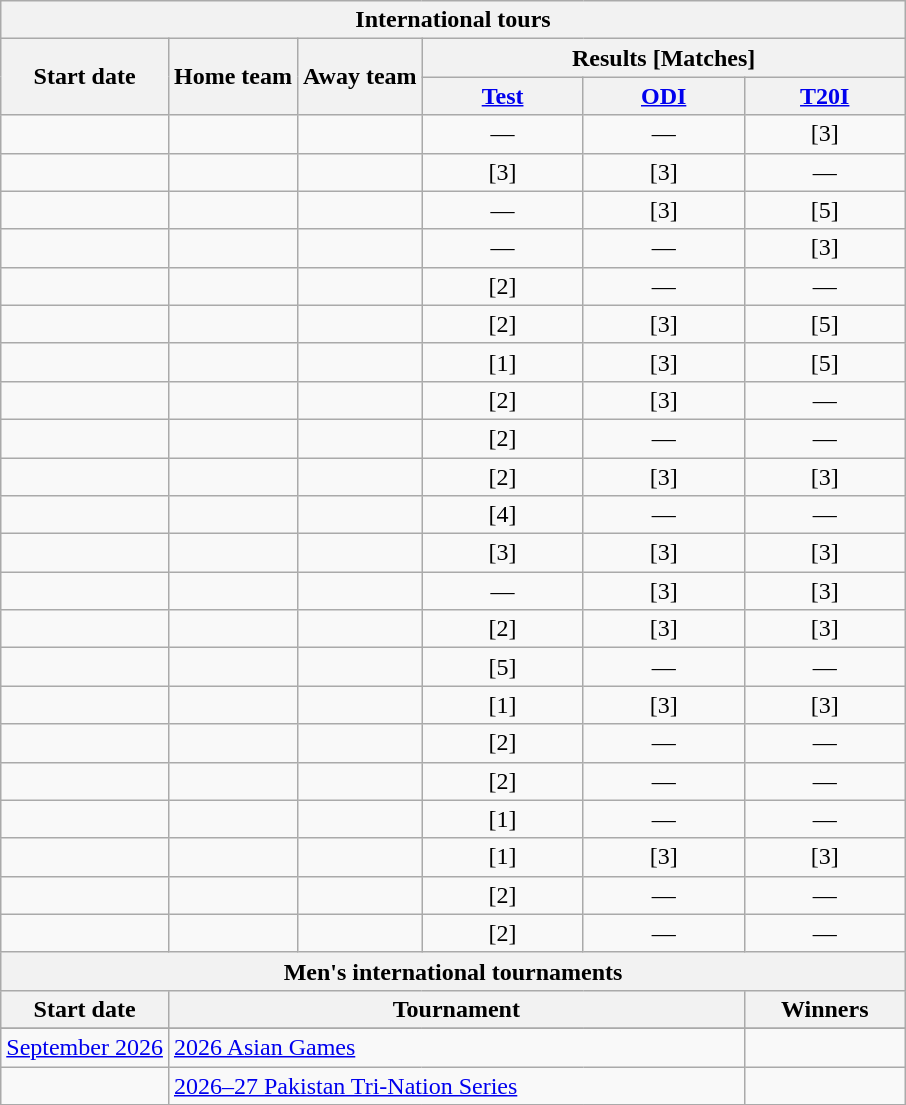<table class="wikitable ubsortable" style="text-align:center; white-space:nowrap">
<tr>
<th colspan=6>International tours</th>
</tr>
<tr>
<th rowspan=2>Start date</th>
<th rowspan=2>Home team</th>
<th rowspan=2>Away team</th>
<th colspan=3>Results [Matches]</th>
</tr>
<tr>
<th width=100><a href='#'>Test</a></th>
<th width=100><a href='#'>ODI</a></th>
<th width=100><a href='#'>T20I</a></th>
</tr>
<tr>
<td style="text-align:left"><a href='#'></a></td>
<td style="text-align:left"></td>
<td style="text-align:left"></td>
<td>—</td>
<td>—</td>
<td>[3]</td>
</tr>
<tr>
<td style="text-align:left"><a href='#'></a></td>
<td style="text-align:left"></td>
<td style="text-align:left"></td>
<td>[3]</td>
<td>[3]</td>
<td>—</td>
</tr>
<tr>
<td style="text-align:left"><a href='#'></a></td>
<td style="text-align:left"></td>
<td style="text-align:left"></td>
<td>—</td>
<td>[3]</td>
<td>[5]</td>
</tr>
<tr>
<td style="text-align:left"><a href='#'></a></td>
<td style="text-align:left"></td>
<td style="text-align:left"></td>
<td>—</td>
<td>—</td>
<td>[3]</td>
</tr>
<tr>
<td style="text-align:left"><a href='#'></a></td>
<td style="text-align:left"></td>
<td style="text-align:left"></td>
<td>[2]</td>
<td>—</td>
<td>—</td>
</tr>
<tr>
<td style="text-align:left"><a href='#'></a></td>
<td style="text-align:left"></td>
<td style="text-align:left"></td>
<td>[2]</td>
<td>[3]</td>
<td>[5]</td>
</tr>
<tr>
<td style="text-align:left"><a href='#'></a></td>
<td style="text-align:left"></td>
<td style="text-align:left"></td>
<td>[1]</td>
<td>[3]</td>
<td>[5]</td>
</tr>
<tr>
<td style="text-align:left"><a href='#'></a></td>
<td style="text-align:left"></td>
<td style="text-align:left"></td>
<td>[2]</td>
<td>[3]</td>
<td>—</td>
</tr>
<tr>
<td style="text-align:left"><a href='#'></a></td>
<td style="text-align:left"></td>
<td style="text-align:left"></td>
<td>[2]</td>
<td>—</td>
<td>—</td>
</tr>
<tr>
<td style="text-align:left"><a href='#'></a></td>
<td style="text-align:left"></td>
<td style="text-align:left"></td>
<td>[2]</td>
<td>[3]</td>
<td>[3]</td>
</tr>
<tr>
<td style="text-align:left"><a href='#'></a></td>
<td style="text-align:left"></td>
<td style="text-align:left"></td>
<td>[4]</td>
<td>—</td>
<td>—</td>
</tr>
<tr>
<td style="text-align:left"><a href='#'></a></td>
<td style="text-align:left"></td>
<td style="text-align:left"></td>
<td>[3]</td>
<td>[3]</td>
<td>[3]</td>
</tr>
<tr>
<td style="text-align:left"><a href='#'></a></td>
<td style="text-align:left"></td>
<td style="text-align:left"></td>
<td>—</td>
<td>[3]</td>
<td>[3]</td>
</tr>
<tr>
<td style="text-align:left"><a href='#'></a></td>
<td style="text-align:left"></td>
<td style="text-align:left"></td>
<td>[2]</td>
<td>[3]</td>
<td>[3]</td>
</tr>
<tr>
<td style="text-align:left"><a href='#'></a></td>
<td style="text-align:left"></td>
<td style="text-align:left"></td>
<td>[5]</td>
<td>—</td>
<td>—</td>
</tr>
<tr>
<td style="text-align:left"><a href='#'></a></td>
<td style="text-align:left"></td>
<td style="text-align:left"></td>
<td>[1]</td>
<td>[3]</td>
<td>[3]</td>
</tr>
<tr>
<td style="text-align:left"><a href='#'></a></td>
<td style="text-align:left"></td>
<td style="text-align:left"></td>
<td>[2]</td>
<td>—</td>
<td>—</td>
</tr>
<tr>
<td style="text-align:left"><a href='#'></a></td>
<td style="text-align:left"></td>
<td style="text-align:left"></td>
<td>[2]</td>
<td>—</td>
<td>—</td>
</tr>
<tr>
<td style="text-align:left"><a href='#'></a></td>
<td style="text-align:left"></td>
<td style="text-align:left"></td>
<td>[1]</td>
<td>—</td>
<td>—</td>
</tr>
<tr>
<td style="text-align:left"><a href='#'></a></td>
<td style="text-align:left"></td>
<td style="text-align:left"></td>
<td>[1]</td>
<td>[3]</td>
<td>[3]</td>
</tr>
<tr>
<td style="text-align:left"><a href='#'></a></td>
<td style="text-align:left"></td>
<td style="text-align:left"></td>
<td>[2]</td>
<td>—</td>
<td>—</td>
</tr>
<tr>
<td style="text-align:left"><a href='#'></a></td>
<td style="text-align:left"></td>
<td style="text-align:left"></td>
<td>[2]</td>
<td>—</td>
<td>—</td>
</tr>
<tr>
<th colspan=6>Men's international tournaments</th>
</tr>
<tr>
<th>Start date</th>
<th colspan=4>Tournament</th>
<th>Winners</th>
</tr>
<tr>
</tr>
<tr style="text-align:left">
<td><a href='#'>September 2026</a></td>
<td colspan="4"> <a href='#'>2026 Asian Games</a></td>
<td></td>
</tr>
<tr>
<td style="text-align:left"><a href='#'></a></td>
<td style="text-align:left" colspan=4> <a href='#'>2026–27 Pakistan Tri-Nation Series</a></td>
<td></td>
</tr>
<tr>
</tr>
</table>
